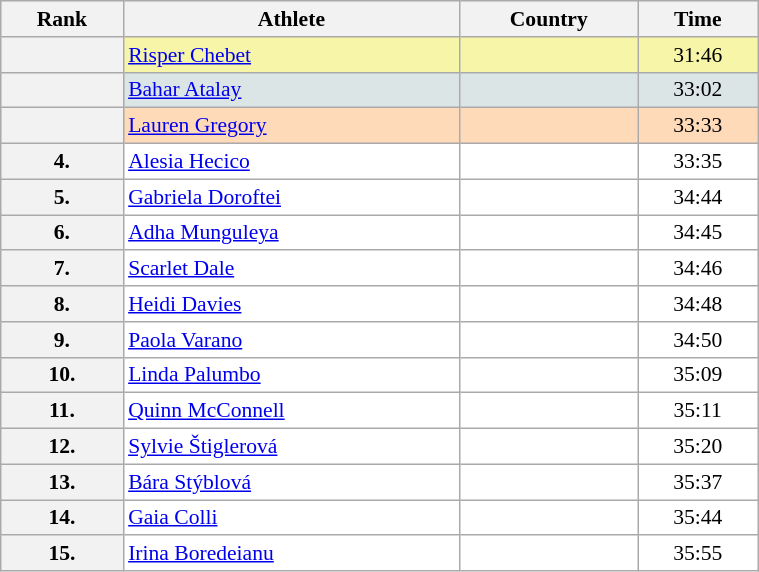<table class="wikitable" width=40% style="font-size:90%; text-align:center;">
<tr align=center bgcolor="#EFEFEF">
<th>Rank</th>
<th align=left>Athlete</th>
<th align=left>Country</th>
<th>Time</th>
</tr>
<tr align="center" valign="top" bgcolor="#F7F6A8">
<th></th>
<td align=left><a href='#'>Risper Chebet</a></td>
<td align=left></td>
<td>31:46</td>
</tr>
<tr align="center" valign="top" bgcolor="#DCE5E5">
<th></th>
<td align=left><a href='#'>Bahar Atalay</a></td>
<td align=left></td>
<td>33:02</td>
</tr>
<tr align="center" valign="top" bgcolor="#FFDAB9">
<th></th>
<td align=left><a href='#'>Lauren Gregory</a></td>
<td align=left></td>
<td>33:33</td>
</tr>
<tr align="center" valign="top" bgcolor="#FFFFFF">
<th>4.</th>
<td align=left><a href='#'>Alesia Hecico</a></td>
<td align=left></td>
<td>33:35</td>
</tr>
<tr align="center" valign="top" bgcolor="#FFFFFF">
<th>5.</th>
<td align=left><a href='#'>Gabriela Doroftei</a></td>
<td align=left></td>
<td>34:44</td>
</tr>
<tr align="center" valign="top" bgcolor="#FFFFFF">
<th>6.</th>
<td align=left><a href='#'>Adha Munguleya</a></td>
<td align=left></td>
<td>34:45</td>
</tr>
<tr align="center" valign="top" bgcolor="#FFFFFF">
<th>7.</th>
<td align=left><a href='#'>Scarlet Dale</a></td>
<td align=left></td>
<td>34:46</td>
</tr>
<tr align="center" valign="top" bgcolor="#FFFFFF">
<th>8.</th>
<td align=left><a href='#'>Heidi Davies</a></td>
<td align=left></td>
<td>34:48</td>
</tr>
<tr align="center" valign="top" bgcolor="#FFFFFF">
<th>9.</th>
<td align=left><a href='#'>Paola Varano</a></td>
<td align=left></td>
<td>34:50</td>
</tr>
<tr align="center" valign="top" bgcolor="#FFFFFF">
<th>10.</th>
<td align=left><a href='#'>Linda Palumbo</a></td>
<td align=left></td>
<td>35:09</td>
</tr>
<tr align="center" valign="top" bgcolor="#FFFFFF">
<th>11.</th>
<td align=left><a href='#'>Quinn McConnell</a></td>
<td align=left></td>
<td>35:11</td>
</tr>
<tr align="center" valign="top" bgcolor="#FFFFFF">
<th>12.</th>
<td align=left><a href='#'>Sylvie Štiglerová</a></td>
<td align=left></td>
<td>35:20</td>
</tr>
<tr align="center" valign="top" bgcolor="#FFFFFF">
<th>13.</th>
<td align=left><a href='#'>Bára Stýblová</a></td>
<td align=left></td>
<td>35:37</td>
</tr>
<tr align="center" valign="top" bgcolor="#FFFFFF">
<th>14.</th>
<td align=left><a href='#'>Gaia Colli</a></td>
<td align=left></td>
<td>35:44</td>
</tr>
<tr align="center" valign="top" bgcolor="#FFFFFF">
<th>15.</th>
<td align=left><a href='#'>Irina Boredeianu</a></td>
<td align=left></td>
<td>35:55</td>
</tr>
</table>
